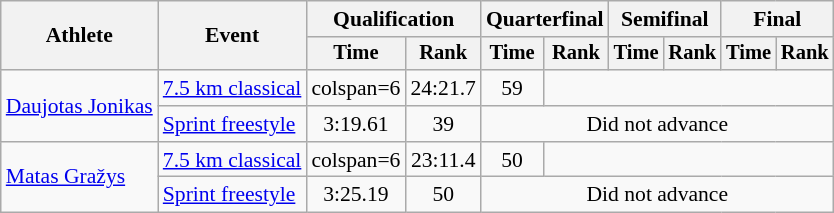<table class="wikitable" style="font-size:90%">
<tr>
<th rowspan="2">Athlete</th>
<th rowspan="2">Event</th>
<th colspan="2">Qualification</th>
<th colspan="2">Quarterfinal</th>
<th colspan="2">Semifinal</th>
<th colspan="2">Final</th>
</tr>
<tr style="font-size:95%">
<th>Time</th>
<th>Rank</th>
<th>Time</th>
<th>Rank</th>
<th>Time</th>
<th>Rank</th>
<th>Time</th>
<th>Rank</th>
</tr>
<tr align=center>
<td align=left rowspan=2><a href='#'>Daujotas Jonikas</a></td>
<td align=left><a href='#'>7.5 km classical</a></td>
<td>colspan=6</td>
<td>24:21.7</td>
<td>59</td>
</tr>
<tr align=center>
<td align=left><a href='#'>Sprint freestyle</a></td>
<td>3:19.61</td>
<td>39</td>
<td colspan=6>Did not advance</td>
</tr>
<tr align=center>
<td align=left rowspan=2><a href='#'>Matas Gražys</a></td>
<td align=left><a href='#'>7.5 km classical</a></td>
<td>colspan=6</td>
<td>23:11.4</td>
<td>50</td>
</tr>
<tr align=center>
<td align=left><a href='#'>Sprint freestyle</a></td>
<td>3:25.19</td>
<td>50</td>
<td colspan=6>Did not advance</td>
</tr>
</table>
